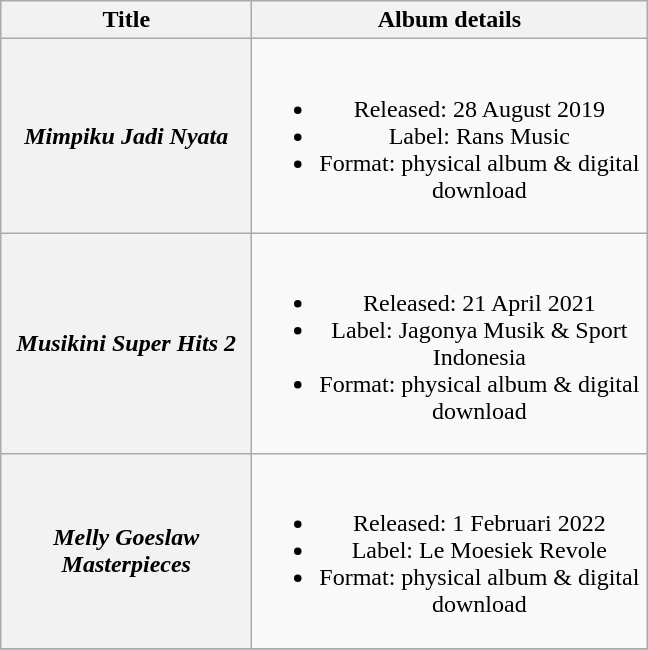<table class="wikitable plainrowheaders" style="text-align:center;">
<tr>
<th scope="col" style="width:10em;">Title</th>
<th scope="col" style="width:16em;">Album details</th>
</tr>
<tr>
<th scope="row"><em>Mimpiku Jadi Nyata</em></th>
<td><br><ul><li>Released: 28 August 2019</li><li>Label: Rans Music</li><li>Format: physical album & digital download</li></ul></td>
</tr>
<tr>
<th scope="row"><em>Musikini Super Hits 2</em></th>
<td><br><ul><li>Released: 21 April 2021</li><li>Label: Jagonya Musik & Sport Indonesia</li><li>Format: physical album & digital download</li></ul></td>
</tr>
<tr>
<th scope="row"><em>Melly Goeslaw Masterpieces</em></th>
<td><br><ul><li>Released: 1 Februari 2022</li><li>Label: Le Moesiek Revole</li><li>Format: physical album & digital download</li></ul></td>
</tr>
<tr>
</tr>
</table>
